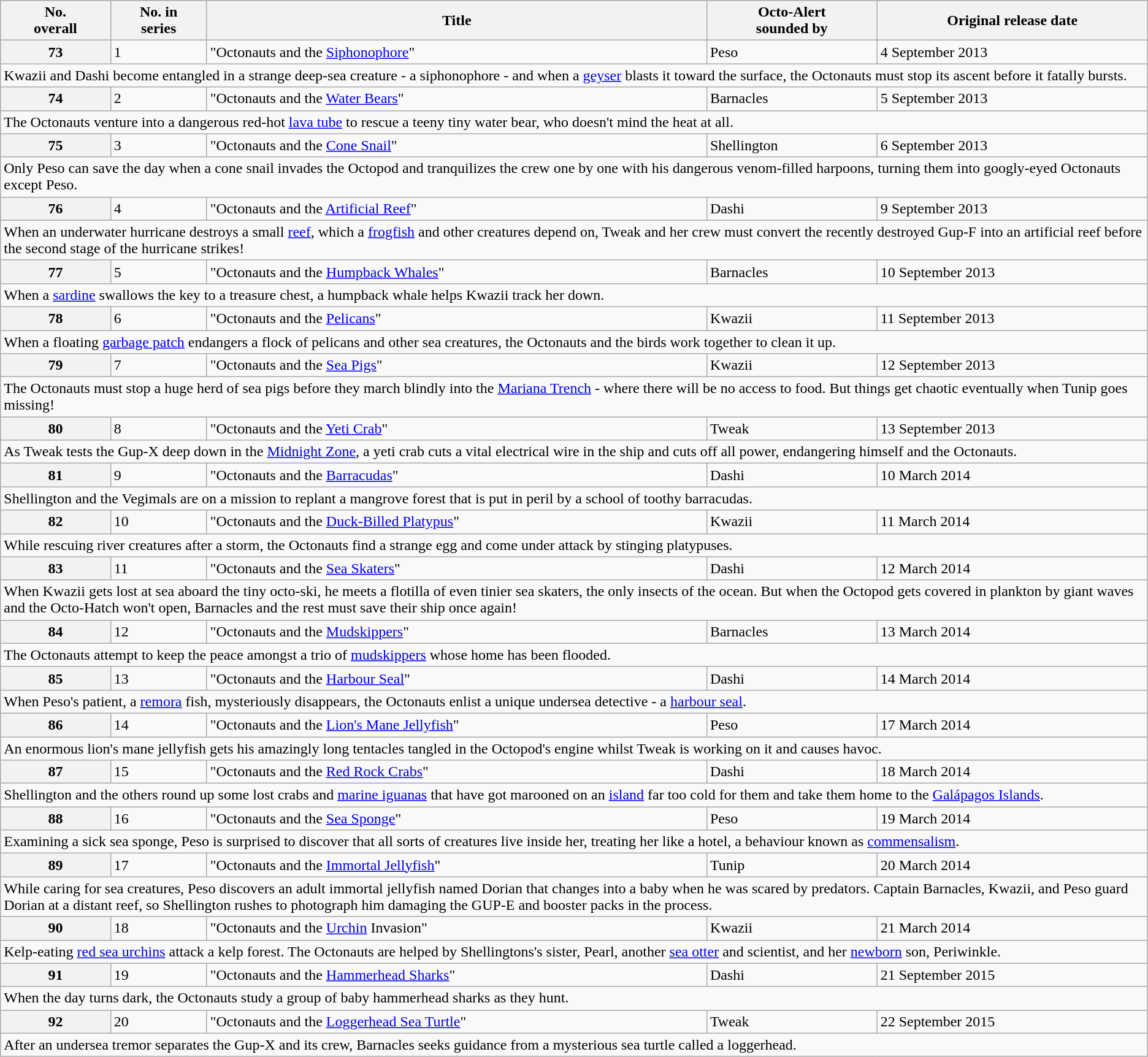<table class="wikitable">
<tr>
<th><abbr>No.</abbr><br>overall</th>
<th><abbr>No.</abbr> in<br>series</th>
<th>Title</th>
<th>Octo-Alert<br>sounded by</th>
<th>Original release date</th>
</tr>
<tr>
<th rowspan="1">73</th>
<td>1</td>
<td rowspan="1">"Octonauts and the <a href='#'>Siphonophore</a>"</td>
<td>Peso</td>
<td>4 September 2013</td>
</tr>
<tr>
<td colspan="6">Kwazii and Dashi become entangled in a strange deep-sea creature - a siphonophore - and when a <a href='#'>geyser</a> blasts it toward the surface, the Octonauts must stop its ascent before it fatally bursts.</td>
</tr>
<tr>
<th rowspan="1">74</th>
<td>2</td>
<td rowspan="1">"Octonauts and the <a href='#'>Water Bears</a>"</td>
<td>Barnacles</td>
<td>5 September 2013</td>
</tr>
<tr>
<td colspan="6">The Octonauts venture into a dangerous red-hot <a href='#'>lava tube</a> to rescue a teeny tiny water bear, who doesn't mind the heat at all.</td>
</tr>
<tr>
<th rowspan="1">75</th>
<td>3</td>
<td rowspan="1">"Octonauts and the <a href='#'>Cone Snail</a>"</td>
<td>Shellington</td>
<td>6 September 2013</td>
</tr>
<tr>
<td colspan="6">Only Peso can save the day when a cone snail invades the Octopod and tranquilizes the crew one by one with his dangerous venom-filled harpoons, turning them into googly-eyed Octonauts except Peso.</td>
</tr>
<tr>
<th rowspan="1">76</th>
<td>4</td>
<td rowspan="1">"Octonauts and the <a href='#'>Artificial Reef</a>"</td>
<td>Dashi</td>
<td>9 September 2013</td>
</tr>
<tr>
<td colspan="6">When an underwater hurricane destroys a small <a href='#'>reef</a>, which a <a href='#'>frogfish</a> and other creatures depend on, Tweak and her crew must convert the recently destroyed Gup-F into an artificial reef before the second stage of the hurricane strikes!</td>
</tr>
<tr>
<th rowspan="1">77</th>
<td>5</td>
<td rowspan="1">"Octonauts and the <a href='#'>Humpback Whales</a>"</td>
<td>Barnacles</td>
<td>10 September 2013</td>
</tr>
<tr>
<td colspan="6">When a <a href='#'>sardine</a> swallows the key to a treasure chest, a humpback whale helps Kwazii track her down.</td>
</tr>
<tr>
<th rowspan="1">78</th>
<td>6</td>
<td rowspan="1">"Octonauts and the <a href='#'>Pelicans</a>"</td>
<td>Kwazii</td>
<td>11 September 2013</td>
</tr>
<tr>
<td colspan="6">When a floating <a href='#'>garbage patch</a> endangers a flock of pelicans and other sea creatures, the Octonauts and the birds work together to clean it up.</td>
</tr>
<tr>
<th rowspan="1">79</th>
<td>7</td>
<td rowspan="1">"Octonauts and the <a href='#'>Sea Pigs</a>"</td>
<td>Kwazii</td>
<td>12 September 2013</td>
</tr>
<tr>
<td colspan="6">The Octonauts must stop a huge herd of sea pigs before they march blindly into the <a href='#'>Mariana Trench</a> - where there will be no access to food. But things get chaotic eventually when Tunip goes missing!</td>
</tr>
<tr>
<th rowspan="1">80</th>
<td>8</td>
<td rowspan="1">"Octonauts and the <a href='#'>Yeti Crab</a>"</td>
<td>Tweak</td>
<td>13 September 2013</td>
</tr>
<tr>
<td colspan="6">As Tweak tests the Gup-X deep down in the <a href='#'>Midnight Zone</a>, a yeti crab cuts a vital electrical wire in the ship and cuts off all power, endangering himself and the Octonauts.</td>
</tr>
<tr>
<th rowspan="1">81</th>
<td>9</td>
<td rowspan="1">"Octonauts and the <a href='#'>Barracudas</a>"</td>
<td>Dashi</td>
<td>10 March 2014</td>
</tr>
<tr>
<td colspan="6">Shellington and the Vegimals are on a mission to replant a mangrove forest that is put in peril by a school of toothy barracudas.</td>
</tr>
<tr>
<th rowspan="1">82</th>
<td>10</td>
<td rowspan="1">"Octonauts and the <a href='#'>Duck-Billed Platypus</a>"</td>
<td>Kwazii</td>
<td>11 March 2014</td>
</tr>
<tr>
<td colspan="6">While rescuing river creatures after a storm, the Octonauts find a strange egg and come under attack by stinging platypuses.</td>
</tr>
<tr>
<th rowspan="1">83</th>
<td>11</td>
<td rowspan="1">"Octonauts and the <a href='#'>Sea Skaters</a>"</td>
<td>Dashi</td>
<td>12 March 2014</td>
</tr>
<tr>
<td colspan="6">When Kwazii gets lost at sea aboard the tiny octo-ski, he meets a flotilla of even tinier sea skaters, the only insects of the ocean. But when the Octopod gets covered in plankton by giant waves and the Octo-Hatch won't open, Barnacles and the rest must save their ship once again!</td>
</tr>
<tr>
<th rowspan="1">84</th>
<td>12</td>
<td rowspan="1">"Octonauts and the <a href='#'>Mudskippers</a>"</td>
<td>Barnacles</td>
<td>13 March 2014</td>
</tr>
<tr>
<td colspan="6">The Octonauts attempt to keep the peace amongst a trio of <a href='#'>mudskippers</a> whose home has been flooded.</td>
</tr>
<tr>
<th rowspan="1">85</th>
<td>13</td>
<td rowspan="1">"Octonauts and the <a href='#'>Harbour Seal</a>"</td>
<td>Dashi</td>
<td>14 March 2014</td>
</tr>
<tr>
<td colspan="6">When Peso's patient, a <a href='#'>remora</a> fish, mysteriously disappears, the Octonauts enlist a unique undersea detective - a <a href='#'>harbour seal</a>.</td>
</tr>
<tr>
<th rowspan="1">86</th>
<td>14</td>
<td rowspan="1">"Octonauts and the <a href='#'>Lion's Mane Jellyfish</a>"</td>
<td>Peso</td>
<td>17 March 2014</td>
</tr>
<tr>
<td colspan="6">An enormous lion's mane jellyfish gets his amazingly long tentacles tangled in the Octopod's engine whilst Tweak is working on it and causes havoc.</td>
</tr>
<tr>
<th rowspan="1">87</th>
<td>15</td>
<td rowspan="1">"Octonauts and the <a href='#'>Red Rock Crabs</a>"</td>
<td>Dashi</td>
<td>18 March 2014</td>
</tr>
<tr>
<td colspan="6">Shellington and the others round up some lost crabs and <a href='#'>marine iguanas</a> that have got marooned on an <a href='#'>island</a> far too cold for them and take them home to the <a href='#'>Galápagos Islands</a>.</td>
</tr>
<tr>
<th rowspan="1">88</th>
<td>16</td>
<td rowspan="1">"Octonauts and the <a href='#'>Sea Sponge</a>"</td>
<td>Peso</td>
<td>19 March 2014</td>
</tr>
<tr>
<td colspan="6">Examining a sick sea sponge, Peso is surprised to discover that all sorts of creatures live inside her, treating her like a hotel, a behaviour known as <a href='#'>commensalism</a>.</td>
</tr>
<tr>
<th rowspan="1">89</th>
<td>17</td>
<td rowspan="1">"Octonauts and the <a href='#'>Immortal Jellyfish</a>"</td>
<td>Tunip</td>
<td>20 March 2014</td>
</tr>
<tr>
<td colspan="6">While caring for sea creatures, Peso discovers an adult immortal jellyfish named Dorian that changes into a baby when he was scared by predators. Captain Barnacles, Kwazii, and Peso guard Dorian at a distant reef, so Shellington rushes to photograph him damaging the GUP-E and booster packs in the process.</td>
</tr>
<tr>
<th rowspan="1">90</th>
<td>18</td>
<td rowspan="1">"Octonauts and the <a href='#'>Urchin</a> Invasion"</td>
<td>Kwazii</td>
<td>21 March 2014</td>
</tr>
<tr>
<td colspan="6">Kelp-eating <a href='#'>red sea urchins</a> attack a kelp forest. The Octonauts are helped by Shellingtons's sister, Pearl, another <a href='#'>sea otter</a> and scientist, and her <a href='#'>newborn</a> son, Periwinkle.</td>
</tr>
<tr>
<th rowspan="1">91</th>
<td>19</td>
<td rowspan="1">"Octonauts and the <a href='#'>Hammerhead Sharks</a>"</td>
<td>Dashi</td>
<td>21 September 2015</td>
</tr>
<tr>
<td colspan="6">When the day turns dark, the Octonauts study a group of baby hammerhead sharks as they hunt.</td>
</tr>
<tr>
<th rowspan="1">92</th>
<td>20</td>
<td rowspan="1">"Octonauts and the <a href='#'>Loggerhead Sea Turtle</a>"</td>
<td>Tweak</td>
<td>22 September 2015</td>
</tr>
<tr>
<td colspan="6">After an undersea tremor separates the Gup-X and its crew, Barnacles seeks guidance from a mysterious sea turtle called a loggerhead.</td>
</tr>
</table>
